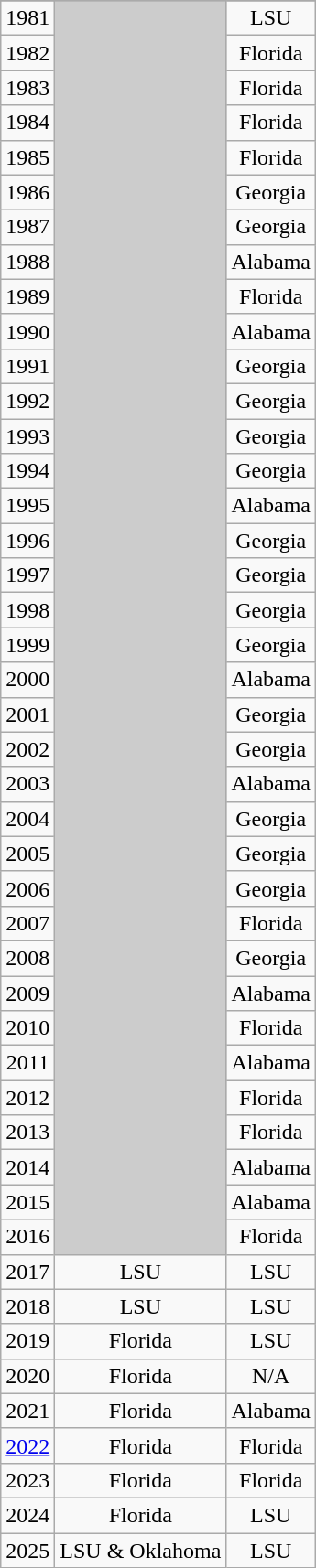<table class="wikitable" style="text-align: center;">
<tr>
</tr>
<tr>
<td>1981</td>
<td bgcolor="#cccccc" rowspan="36"></td>
<td>LSU</td>
</tr>
<tr>
<td>1982</td>
<td>Florida</td>
</tr>
<tr>
<td>1983</td>
<td>Florida</td>
</tr>
<tr>
<td>1984</td>
<td>Florida</td>
</tr>
<tr>
<td>1985</td>
<td>Florida</td>
</tr>
<tr>
<td>1986</td>
<td>Georgia</td>
</tr>
<tr>
<td>1987</td>
<td>Georgia</td>
</tr>
<tr>
<td>1988</td>
<td>Alabama</td>
</tr>
<tr>
<td>1989</td>
<td>Florida</td>
</tr>
<tr>
<td>1990</td>
<td>Alabama</td>
</tr>
<tr>
<td>1991</td>
<td>Georgia</td>
</tr>
<tr>
<td>1992</td>
<td>Georgia</td>
</tr>
<tr>
<td>1993</td>
<td>Georgia</td>
</tr>
<tr>
<td>1994</td>
<td>Georgia</td>
</tr>
<tr>
<td>1995</td>
<td>Alabama</td>
</tr>
<tr>
<td>1996</td>
<td>Georgia</td>
</tr>
<tr>
<td>1997</td>
<td>Georgia</td>
</tr>
<tr>
<td>1998</td>
<td>Georgia</td>
</tr>
<tr>
<td>1999</td>
<td>Georgia</td>
</tr>
<tr>
<td>2000</td>
<td>Alabama</td>
</tr>
<tr>
<td>2001</td>
<td>Georgia</td>
</tr>
<tr>
<td>2002</td>
<td>Georgia</td>
</tr>
<tr>
<td>2003</td>
<td>Alabama</td>
</tr>
<tr>
<td>2004</td>
<td>Georgia</td>
</tr>
<tr>
<td>2005</td>
<td>Georgia</td>
</tr>
<tr>
<td>2006</td>
<td>Georgia</td>
</tr>
<tr>
<td>2007</td>
<td>Florida</td>
</tr>
<tr>
<td>2008</td>
<td>Georgia</td>
</tr>
<tr>
<td>2009</td>
<td>Alabama</td>
</tr>
<tr>
<td>2010</td>
<td>Florida</td>
</tr>
<tr>
<td>2011</td>
<td>Alabama</td>
</tr>
<tr>
<td>2012</td>
<td>Florida</td>
</tr>
<tr>
<td>2013</td>
<td>Florida</td>
</tr>
<tr>
<td>2014</td>
<td>Alabama</td>
</tr>
<tr>
<td>2015</td>
<td>Alabama</td>
</tr>
<tr>
<td>2016</td>
<td>Florida</td>
</tr>
<tr>
<td>2017</td>
<td>LSU</td>
<td>LSU</td>
</tr>
<tr>
<td>2018</td>
<td>LSU</td>
<td>LSU</td>
</tr>
<tr>
<td>2019</td>
<td>Florida</td>
<td>LSU</td>
</tr>
<tr>
<td>2020</td>
<td>Florida</td>
<td>N/A</td>
</tr>
<tr>
<td>2021</td>
<td>Florida</td>
<td>Alabama</td>
</tr>
<tr>
<td><a href='#'>2022</a></td>
<td>Florida</td>
<td>Florida</td>
</tr>
<tr>
<td>2023</td>
<td>Florida</td>
<td>Florida</td>
</tr>
<tr>
<td>2024</td>
<td>Florida</td>
<td>LSU</td>
</tr>
<tr>
<td>2025</td>
<td>LSU & Oklahoma</td>
<td>LSU</td>
</tr>
</table>
